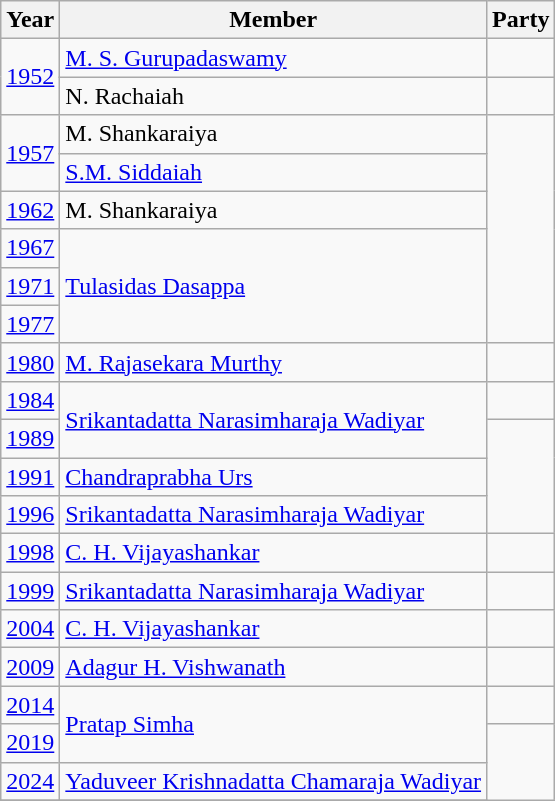<table class="wikitable sortable">
<tr>
<th>Year</th>
<th>Member</th>
<th colspan="2">Party</th>
</tr>
<tr>
<td rowspan="2"><a href='#'>1952</a></td>
<td><a href='#'>M. S. Gurupadaswamy</a></td>
<td></td>
</tr>
<tr>
<td>N. Rachaiah</td>
<td></td>
</tr>
<tr>
<td rowspan="2"><a href='#'>1957</a></td>
<td>M. Shankaraiya</td>
</tr>
<tr>
<td><a href='#'>S.M. Siddaiah</a></td>
</tr>
<tr>
<td><a href='#'>1962</a></td>
<td>M. Shankaraiya</td>
</tr>
<tr>
<td><a href='#'>1967</a></td>
<td rowspan="3"><a href='#'>Tulasidas Dasappa</a></td>
</tr>
<tr>
<td><a href='#'>1971</a></td>
</tr>
<tr>
<td><a href='#'>1977</a></td>
</tr>
<tr>
<td><a href='#'>1980</a></td>
<td><a href='#'>M. Rajasekara Murthy</a></td>
<td></td>
</tr>
<tr>
<td><a href='#'>1984</a></td>
<td rowspan="2"><a href='#'>Srikantadatta Narasimharaja Wadiyar</a></td>
<td></td>
</tr>
<tr>
<td><a href='#'>1989</a></td>
</tr>
<tr>
<td><a href='#'>1991</a></td>
<td><a href='#'>Chandraprabha Urs</a></td>
</tr>
<tr>
<td><a href='#'>1996</a></td>
<td><a href='#'>Srikantadatta Narasimharaja Wadiyar</a></td>
</tr>
<tr>
<td><a href='#'>1998</a></td>
<td><a href='#'>C. H. Vijayashankar</a></td>
<td></td>
</tr>
<tr>
<td><a href='#'>1999</a></td>
<td><a href='#'>Srikantadatta Narasimharaja Wadiyar</a></td>
<td></td>
</tr>
<tr>
<td><a href='#'>2004</a></td>
<td><a href='#'>C. H. Vijayashankar</a></td>
<td></td>
</tr>
<tr>
<td><a href='#'>2009</a></td>
<td><a href='#'>Adagur H. Vishwanath</a></td>
<td></td>
</tr>
<tr>
<td><a href='#'>2014</a></td>
<td rowspan="2"><a href='#'>Pratap Simha</a></td>
<td></td>
</tr>
<tr>
<td><a href='#'>2019</a></td>
</tr>
<tr>
<td><a href='#'>2024</a></td>
<td><a href='#'>Yaduveer Krishnadatta Chamaraja Wadiyar</a></td>
</tr>
<tr>
</tr>
</table>
